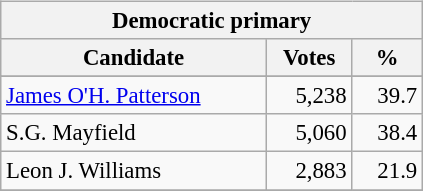<table class="wikitable" align="left" style="margin: 1em 1em 1em 0; font-size: 95%;">
<tr>
<th colspan="3">Democratic primary</th>
</tr>
<tr>
<th colspan="1" style="width: 170px">Candidate</th>
<th style="width: 50px">Votes</th>
<th style="width: 40px">%</th>
</tr>
<tr>
</tr>
<tr>
<td><a href='#'>James O'H. Patterson</a></td>
<td align="right">5,238</td>
<td align="right">39.7</td>
</tr>
<tr>
<td>S.G. Mayfield</td>
<td align="right">5,060</td>
<td align="right">38.4</td>
</tr>
<tr>
<td>Leon J. Williams</td>
<td align="right">2,883</td>
<td align="right">21.9</td>
</tr>
<tr>
</tr>
</table>
